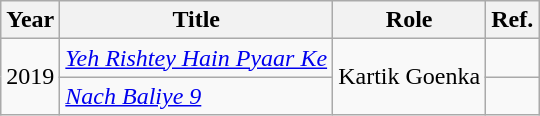<table class="wikitable sortable">
<tr>
<th>Year</th>
<th>Title</th>
<th>Role</th>
<th>Ref.</th>
</tr>
<tr>
<td rowspan=2>2019</td>
<td><em><a href='#'>Yeh Rishtey Hain Pyaar Ke</a></em></td>
<td rowspan=2>Kartik Goenka</td>
<td></td>
</tr>
<tr>
<td><em><a href='#'>Nach Baliye 9</a></em></td>
<td></td>
</tr>
</table>
